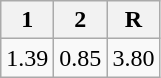<table class=wikitable>
<tr>
<th>1</th>
<th>2</th>
<th>R</th>
</tr>
<tr>
<td>1.39</td>
<td>0.85</td>
<td>3.80</td>
</tr>
</table>
